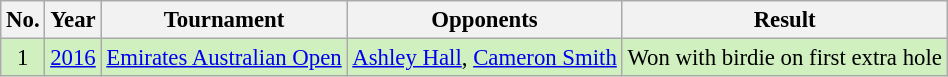<table class="wikitable" style="font-size:95%;">
<tr>
<th>No.</th>
<th>Year</th>
<th>Tournament</th>
<th>Opponents</th>
<th>Result</th>
</tr>
<tr style="background:#D0F0C0;">
<td align=center>1</td>
<td><a href='#'>2016</a></td>
<td><a href='#'>Emirates Australian Open</a></td>
<td> <a href='#'>Ashley Hall</a>,  <a href='#'>Cameron Smith</a></td>
<td>Won with birdie on first extra hole</td>
</tr>
</table>
